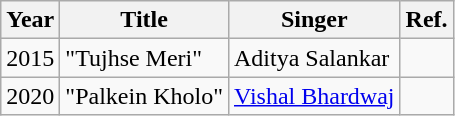<table class="wikitable">
<tr>
<th>Year</th>
<th>Title</th>
<th>Singer</th>
<th>Ref.</th>
</tr>
<tr>
<td>2015</td>
<td>"Tujhse Meri"</td>
<td>Aditya Salankar</td>
<td></td>
</tr>
<tr>
<td>2020</td>
<td>"Palkein Kholo"</td>
<td><a href='#'>Vishal Bhardwaj</a></td>
<td></td>
</tr>
</table>
